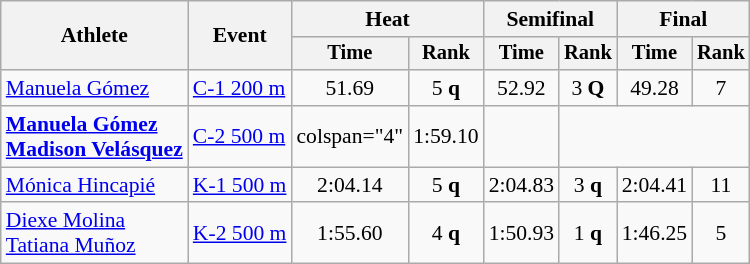<table class=wikitable style=font-size:90%;text-align:center>
<tr>
<th rowspan=2>Athlete</th>
<th rowspan=2>Event</th>
<th colspan=2>Heat</th>
<th colspan=2>Semifinal</th>
<th colspan=2>Final</th>
</tr>
<tr style=font-size:95%>
<th>Time</th>
<th>Rank</th>
<th>Time</th>
<th>Rank</th>
<th>Time</th>
<th>Rank</th>
</tr>
<tr>
<td align=left><a href='#'>Manuela Gómez</a></td>
<td align=left><a href='#'>C-1 200 m</a></td>
<td>51.69</td>
<td>5 <strong>q</strong></td>
<td>52.92</td>
<td>3 <strong>Q</strong></td>
<td>49.28</td>
<td>7</td>
</tr>
<tr>
<td align=left><strong><a href='#'>Manuela Gómez</a><br><a href='#'>Madison Velásquez</a></strong></td>
<td align=left><a href='#'>C-2 500 m</a></td>
<td>colspan="4" </td>
<td>1:59.10</td>
<td></td>
</tr>
<tr>
<td align=left><a href='#'>Mónica Hincapié</a></td>
<td align=left><a href='#'>K-1 500 m</a></td>
<td>2:04.14</td>
<td>5 <strong>q</strong></td>
<td>2:04.83</td>
<td>3 <strong>q</strong></td>
<td>2:04.41</td>
<td>11</td>
</tr>
<tr>
<td align=left><a href='#'>Diexe Molina</a><br><a href='#'>Tatiana Muñoz</a></td>
<td align=left><a href='#'>K-2 500 m</a></td>
<td>1:55.60</td>
<td>4 <strong>q</strong></td>
<td>1:50.93</td>
<td>1 <strong>q</strong></td>
<td>1:46.25</td>
<td>5</td>
</tr>
</table>
